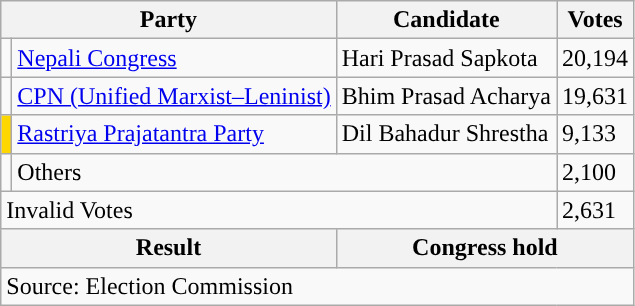<table class="wikitable">
<tr>
<th colspan="2">Party</th>
<th>Candidate</th>
<th>Votes</th>
</tr>
<tr>
<td style="background-color:"></td>
<td><a href='#'>Nepali Congress</a></td>
<td>Hari Prasad Sapkota</td>
<td>20,194</td>
</tr>
<tr>
<td style="background-color:"></td>
<td><a href='#'>CPN (Unified Marxist–Leninist)</a></td>
<td>Bhim Prasad Acharya</td>
<td>19,631</td>
</tr>
<tr>
<td style="background-color:gold"></td>
<td><a href='#'>Rastriya Prajatantra Party</a></td>
<td>Dil Bahadur Shrestha</td>
<td>9,133</td>
</tr>
<tr>
<td></td>
<td colspan="2">Others</td>
<td>2,100</td>
</tr>
<tr>
<td colspan="3">Invalid Votes</td>
<td>2,631</td>
</tr>
<tr>
<th colspan="2">Result</th>
<th colspan="2">Congress hold</th>
</tr>
<tr>
<td colspan="4">Source: Election Commission</td>
</tr>
</table>
